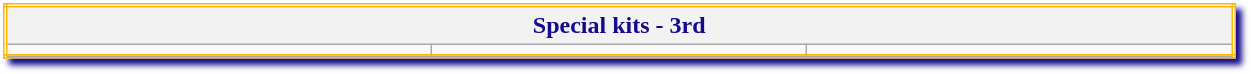<table class="wikitable mw-collapsible mw-collapsed" style="width:65%; border:double #FFB606; box-shadow: 4px 4px 4px #140B8C;">
<tr style="color:#140B8C; font-weight:bold;">
<th colspan=5>Special kits - 3rd</th>
</tr>
<tr>
<td></td>
<td></td>
<td></td>
</tr>
<tr>
</tr>
</table>
